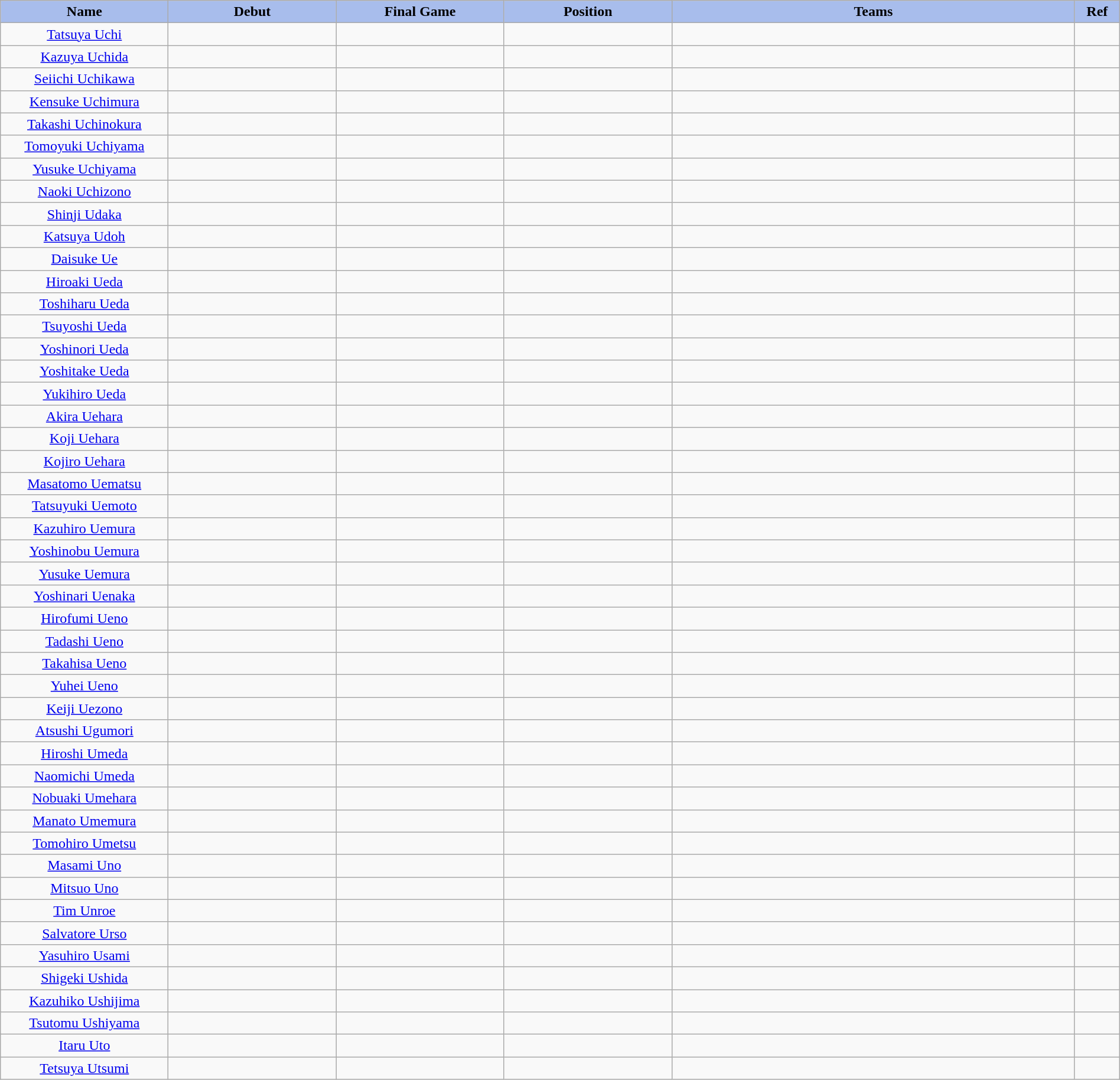<table class="wikitable" style="width: 100%">
<tr>
<th style="background:#A8BDEC;" width=15%>Name</th>
<th width=15% style="background:#A8BDEC;">Debut</th>
<th width=15% style="background:#A8BDEC;">Final Game</th>
<th width=15% style="background:#A8BDEC;">Position</th>
<th width=36% style="background:#A8BDEC;">Teams</th>
<th width=4% style="background:#A8BDEC;">Ref</th>
</tr>
<tr align=center>
<td><a href='#'>Tatsuya Uchi</a></td>
<td></td>
<td></td>
<td></td>
<td></td>
<td></td>
</tr>
<tr align=center>
<td><a href='#'>Kazuya Uchida</a></td>
<td></td>
<td></td>
<td></td>
<td></td>
<td></td>
</tr>
<tr align=center>
<td><a href='#'>Seiichi Uchikawa</a></td>
<td></td>
<td></td>
<td></td>
<td></td>
<td></td>
</tr>
<tr align=center>
<td><a href='#'>Kensuke Uchimura</a></td>
<td></td>
<td></td>
<td></td>
<td></td>
<td></td>
</tr>
<tr align=center>
<td><a href='#'>Takashi Uchinokura</a></td>
<td></td>
<td></td>
<td></td>
<td></td>
<td></td>
</tr>
<tr align=center>
<td><a href='#'>Tomoyuki Uchiyama</a></td>
<td></td>
<td></td>
<td></td>
<td></td>
<td></td>
</tr>
<tr align=center>
<td><a href='#'>Yusuke Uchiyama</a></td>
<td></td>
<td></td>
<td></td>
<td></td>
<td></td>
</tr>
<tr align=center>
<td><a href='#'>Naoki Uchizono</a></td>
<td></td>
<td></td>
<td></td>
<td></td>
<td></td>
</tr>
<tr align=center>
<td><a href='#'>Shinji Udaka</a></td>
<td></td>
<td></td>
<td></td>
<td></td>
<td></td>
</tr>
<tr align=center>
<td><a href='#'>Katsuya Udoh</a></td>
<td></td>
<td></td>
<td></td>
<td></td>
<td></td>
</tr>
<tr align=center>
<td><a href='#'>Daisuke Ue</a></td>
<td></td>
<td></td>
<td></td>
<td></td>
<td></td>
</tr>
<tr align=center>
<td><a href='#'>Hiroaki Ueda</a></td>
<td></td>
<td></td>
<td></td>
<td></td>
<td></td>
</tr>
<tr align=center>
<td><a href='#'>Toshiharu Ueda</a></td>
<td></td>
<td></td>
<td></td>
<td></td>
<td></td>
</tr>
<tr align=center>
<td><a href='#'>Tsuyoshi Ueda</a></td>
<td></td>
<td></td>
<td></td>
<td></td>
<td></td>
</tr>
<tr align=center>
<td><a href='#'>Yoshinori Ueda</a></td>
<td></td>
<td></td>
<td></td>
<td></td>
<td></td>
</tr>
<tr align=center>
<td><a href='#'>Yoshitake Ueda</a></td>
<td></td>
<td></td>
<td></td>
<td></td>
<td></td>
</tr>
<tr align=center>
<td><a href='#'>Yukihiro Ueda</a></td>
<td></td>
<td></td>
<td></td>
<td></td>
<td></td>
</tr>
<tr align=center>
<td><a href='#'>Akira Uehara</a></td>
<td></td>
<td></td>
<td></td>
<td></td>
<td></td>
</tr>
<tr align=center>
<td><a href='#'>Koji Uehara</a></td>
<td></td>
<td></td>
<td></td>
<td></td>
<td></td>
</tr>
<tr align=center>
<td><a href='#'>Kojiro Uehara</a></td>
<td></td>
<td></td>
<td></td>
<td></td>
<td></td>
</tr>
<tr align=center>
<td><a href='#'>Masatomo Uematsu</a></td>
<td></td>
<td></td>
<td></td>
<td></td>
<td></td>
</tr>
<tr align=center>
<td><a href='#'>Tatsuyuki Uemoto</a></td>
<td></td>
<td></td>
<td></td>
<td></td>
<td></td>
</tr>
<tr align=center>
<td><a href='#'>Kazuhiro Uemura</a></td>
<td></td>
<td></td>
<td></td>
<td></td>
<td></td>
</tr>
<tr align=center>
<td><a href='#'>Yoshinobu Uemura</a></td>
<td></td>
<td></td>
<td></td>
<td></td>
<td></td>
</tr>
<tr align=center>
<td><a href='#'>Yusuke Uemura</a></td>
<td></td>
<td></td>
<td></td>
<td></td>
<td></td>
</tr>
<tr align=center>
<td><a href='#'>Yoshinari Uenaka</a></td>
<td></td>
<td></td>
<td></td>
<td></td>
<td></td>
</tr>
<tr align=center>
<td><a href='#'>Hirofumi Ueno</a></td>
<td></td>
<td></td>
<td></td>
<td></td>
<td></td>
</tr>
<tr align=center>
<td><a href='#'>Tadashi Ueno</a></td>
<td></td>
<td></td>
<td></td>
<td></td>
<td></td>
</tr>
<tr align=center>
<td><a href='#'>Takahisa Ueno</a></td>
<td></td>
<td></td>
<td></td>
<td></td>
<td></td>
</tr>
<tr align=center>
<td><a href='#'>Yuhei Ueno</a></td>
<td></td>
<td></td>
<td></td>
<td></td>
<td></td>
</tr>
<tr align=center>
<td><a href='#'>Keiji Uezono</a></td>
<td></td>
<td></td>
<td></td>
<td></td>
<td></td>
</tr>
<tr align=center>
<td><a href='#'>Atsushi Ugumori</a></td>
<td></td>
<td></td>
<td></td>
<td></td>
<td></td>
</tr>
<tr align=center>
<td><a href='#'>Hiroshi Umeda</a></td>
<td></td>
<td></td>
<td></td>
<td></td>
<td></td>
</tr>
<tr align=center>
<td><a href='#'>Naomichi Umeda</a></td>
<td></td>
<td></td>
<td></td>
<td></td>
<td></td>
</tr>
<tr align=center>
<td><a href='#'>Nobuaki Umehara</a></td>
<td></td>
<td></td>
<td></td>
<td></td>
<td></td>
</tr>
<tr align=center>
<td><a href='#'>Manato Umemura</a></td>
<td></td>
<td></td>
<td></td>
<td></td>
<td></td>
</tr>
<tr align=center>
<td><a href='#'>Tomohiro Umetsu</a></td>
<td></td>
<td></td>
<td></td>
<td></td>
<td></td>
</tr>
<tr align=center>
<td><a href='#'>Masami Uno</a></td>
<td></td>
<td></td>
<td></td>
<td></td>
<td></td>
</tr>
<tr align=center>
<td><a href='#'>Mitsuo Uno</a></td>
<td></td>
<td></td>
<td></td>
<td></td>
<td></td>
</tr>
<tr align=center>
<td><a href='#'>Tim Unroe</a></td>
<td></td>
<td></td>
<td></td>
<td></td>
<td></td>
</tr>
<tr align=center>
<td><a href='#'>Salvatore Urso</a></td>
<td></td>
<td></td>
<td></td>
<td></td>
<td></td>
</tr>
<tr align=center>
<td><a href='#'>Yasuhiro Usami</a></td>
<td></td>
<td></td>
<td></td>
<td></td>
<td></td>
</tr>
<tr align=center>
<td><a href='#'>Shigeki Ushida</a></td>
<td></td>
<td></td>
<td></td>
<td></td>
<td></td>
</tr>
<tr align=center>
<td><a href='#'>Kazuhiko Ushijima</a></td>
<td></td>
<td></td>
<td></td>
<td></td>
<td></td>
</tr>
<tr align=center>
<td><a href='#'>Tsutomu Ushiyama</a></td>
<td></td>
<td></td>
<td></td>
<td></td>
<td></td>
</tr>
<tr align=center>
<td><a href='#'>Itaru Uto</a></td>
<td></td>
<td></td>
<td></td>
<td></td>
<td></td>
</tr>
<tr align=center>
<td><a href='#'>Tetsuya Utsumi</a></td>
<td></td>
<td></td>
<td></td>
<td></td>
<td></td>
</tr>
</table>
